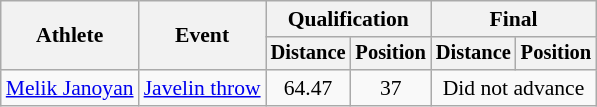<table class=wikitable style="font-size:90%">
<tr>
<th rowspan="2">Athlete</th>
<th rowspan="2">Event</th>
<th colspan="2">Qualification</th>
<th colspan="2">Final</th>
</tr>
<tr style="font-size:95%">
<th>Distance</th>
<th>Position</th>
<th>Distance</th>
<th>Position</th>
</tr>
<tr align=center>
<td align=left><a href='#'>Melik Janoyan</a></td>
<td align=left><a href='#'>Javelin throw</a></td>
<td>64.47</td>
<td>37</td>
<td colspan=2>Did not advance</td>
</tr>
</table>
